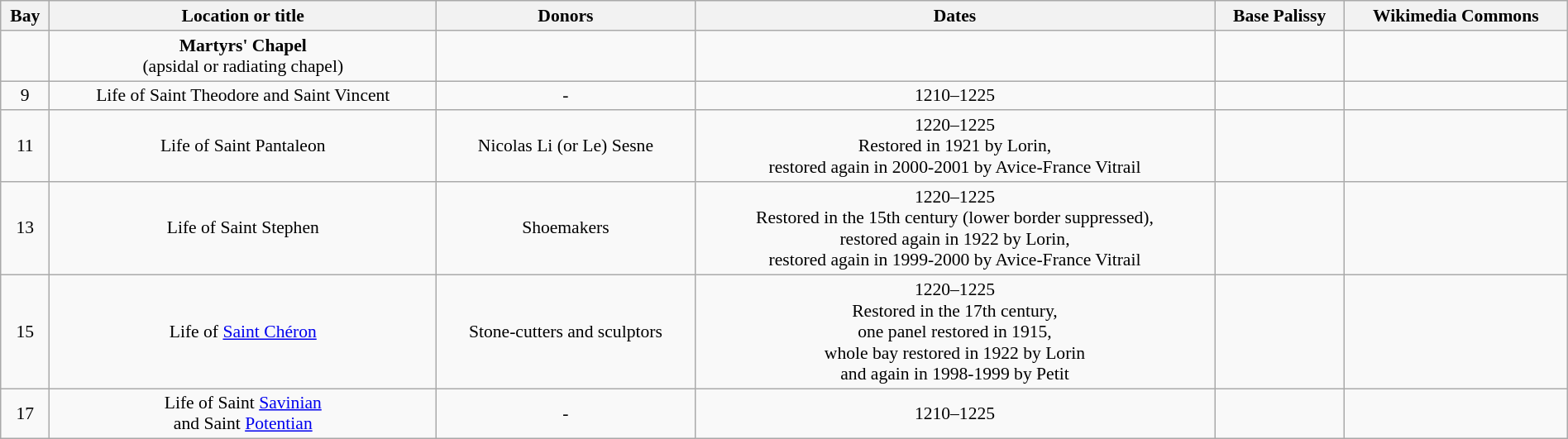<table class="wikitable" style="width:100%;text-align:center;font-size:90%;">
<tr>
<th>Bay</th>
<th>Location or title</th>
<th>Donors</th>
<th>Dates</th>
<th>Base Palissy</th>
<th>Wikimedia Commons</th>
</tr>
<tr>
<td></td>
<td><strong>Martyrs' Chapel</strong><br>(apsidal or radiating chapel)</td>
<td></td>
<td></td>
<td></td>
<td></td>
</tr>
<tr>
<td>9</td>
<td>Life of Saint Theodore and Saint Vincent</td>
<td>-</td>
<td>1210–1225</td>
<td></td>
<td></td>
</tr>
<tr>
<td>11</td>
<td>Life of Saint Pantaleon</td>
<td>Nicolas Li (or Le) Sesne</td>
<td>1220–1225<br>Restored in 1921 by Lorin,<br>restored again in 2000-2001 by Avice-France Vitrail</td>
<td></td>
<td></td>
</tr>
<tr>
<td>13</td>
<td>Life of Saint Stephen</td>
<td>Shoemakers</td>
<td>1220–1225<br>Restored in the 15th century (lower border suppressed),<br>restored again in 1922 by Lorin,<br>restored again in 1999-2000 by Avice-France Vitrail</td>
<td></td>
<td></td>
</tr>
<tr>
<td>15</td>
<td>Life of <a href='#'>Saint Chéron</a></td>
<td>Stone-cutters and sculptors</td>
<td>1220–1225<br>Restored in the 17th century,<br>one panel restored in 1915,<br>whole bay restored in 1922 by Lorin <br>and again in 1998-1999 by Petit</td>
<td></td>
<td></td>
</tr>
<tr>
<td>17</td>
<td>Life of Saint <a href='#'>Savinian</a><br>and Saint <a href='#'>Potentian</a></td>
<td>-</td>
<td>1210–1225</td>
<td></td>
<td></td>
</tr>
</table>
